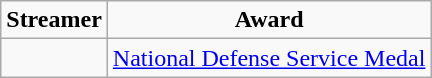<table class="wikitable" style="text-align:center; clear: center">
<tr>
<td><strong>Streamer</strong></td>
<td><strong>Award</strong></td>
</tr>
<tr>
<td></td>
<td><a href='#'>National Defense Service Medal</a></td>
</tr>
</table>
